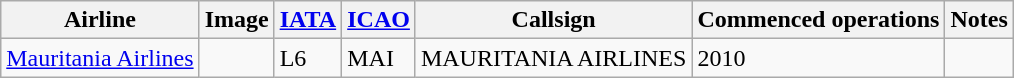<table class="wikitable sortable">
<tr valign="middle">
<th>Airline</th>
<th>Image</th>
<th><a href='#'>IATA</a></th>
<th><a href='#'>ICAO</a></th>
<th>Callsign</th>
<th>Commenced operations</th>
<th>Notes</th>
</tr>
<tr>
<td><a href='#'>Mauritania Airlines</a></td>
<td></td>
<td>L6</td>
<td>MAI</td>
<td>MAURITANIA AIRLINES</td>
<td>2010</td>
<td></td>
</tr>
</table>
